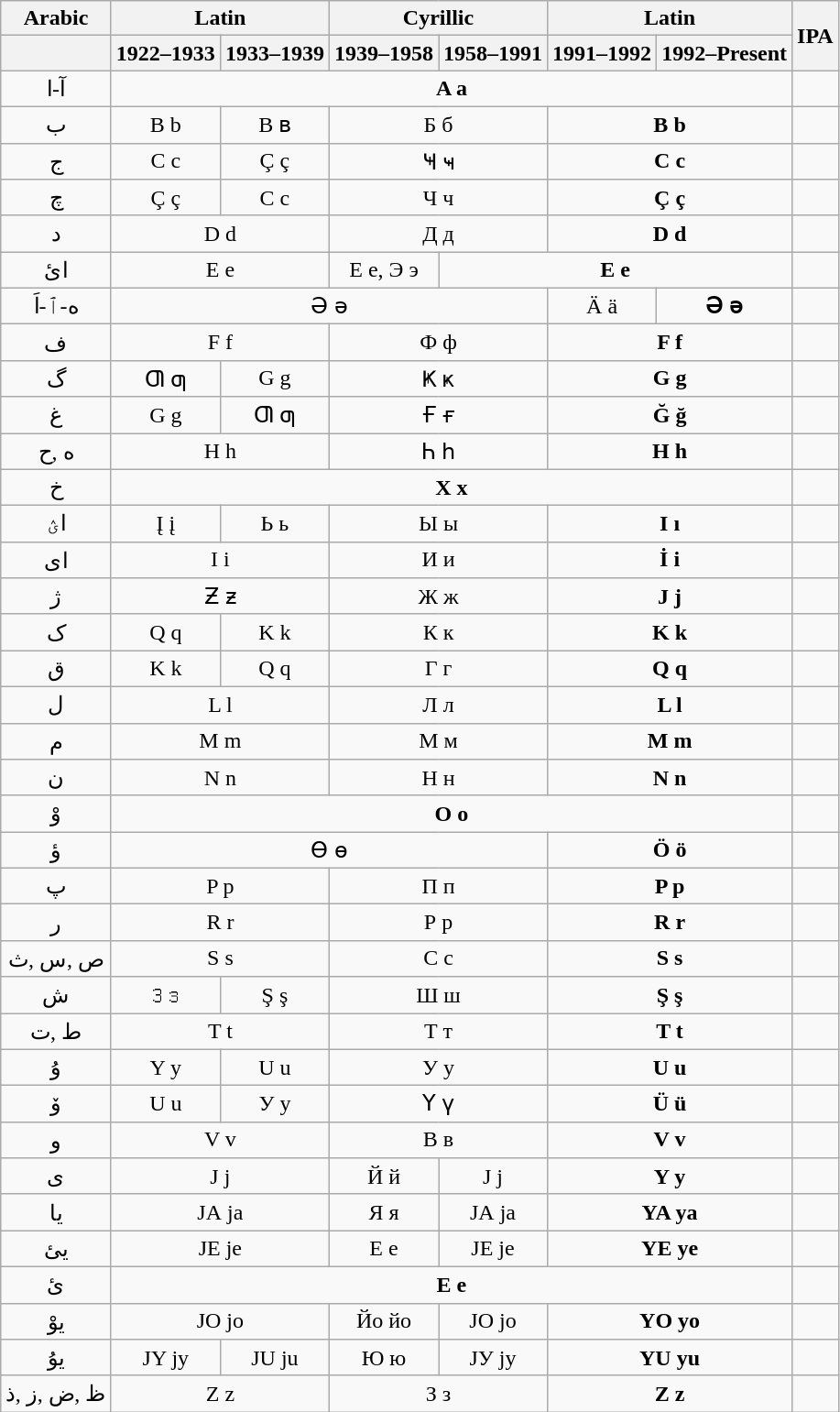<table class="wikitable" style="text-align:center">
<tr>
<th scope="col">Arabic</th>
<th colspan="2" scope="col">Latin</th>
<th colspan="2">Cyrillic</th>
<th colspan="2">Latin</th>
<th scope="col" rowspan="2">IPA</th>
</tr>
<tr>
<th scope="col"></th>
<th scope="col">1922–1933</th>
<th scope="col">1933–1939</th>
<th>1939–1958</th>
<th>1958–1991</th>
<th scope="col">1991–1992</th>
<th scope="col">1992–Present</th>
</tr>
<tr>
<td>آ-ا</td>
<td colspan="6"><strong>A a</strong></td>
<td></td>
</tr>
<tr>
<td>ب</td>
<td>B b</td>
<td>B ʙ</td>
<td colspan="2">Б б</td>
<td colspan="2"><strong>B b</strong></td>
<td></td>
</tr>
<tr>
<td>ج</td>
<td>C c</td>
<td>Ç ç</td>
<td colspan="2">Ҹ ҹ</td>
<td colspan="2"><strong>C c</strong></td>
<td></td>
</tr>
<tr>
<td>چ</td>
<td>Ç ç</td>
<td>C c</td>
<td colspan="2">Ч ч</td>
<td colspan="2"><strong>Ç ç</strong></td>
<td></td>
</tr>
<tr>
<td>د</td>
<td colspan="2">D d</td>
<td colspan="2">Д д</td>
<td colspan="2"><strong>D d</strong></td>
<td></td>
</tr>
<tr>
<td>ائ</td>
<td colspan="2">E e</td>
<td>Е е, Э э</td>
<td colspan="3"><strong>Е е</strong></td>
<td></td>
</tr>
<tr>
<td>ه-ٱ-اَ</td>
<td colspan="4">Ə ə</td>
<td>Ä ä</td>
<td><strong>Ə ə</strong></td>
<td></td>
</tr>
<tr>
<td>ف</td>
<td colspan="2">F f</td>
<td colspan="2">Ф ф</td>
<td colspan="2"><strong>F f</strong></td>
<td></td>
</tr>
<tr>
<td>گ</td>
<td>Ƣ ƣ</td>
<td>G g</td>
<td colspan="2">Ҝ ҝ</td>
<td colspan="2"><strong>G g</strong></td>
<td></td>
</tr>
<tr>
<td>غ</td>
<td>G g</td>
<td>Ƣ ƣ</td>
<td colspan="2">Ғ ғ</td>
<td colspan="2"><strong>Ğ ğ</strong></td>
<td></td>
</tr>
<tr>
<td>ح,‎ ه</td>
<td colspan="2">H h</td>
<td colspan="2">Һ һ</td>
<td colspan="2"><strong>H h</strong></td>
<td></td>
</tr>
<tr>
<td>خ</td>
<td colspan="6"><strong>X x</strong></td>
<td></td>
</tr>
<tr>
<td>اؽ</td>
<td>Į į</td>
<td>Ь ь</td>
<td colspan="2">Ы ы</td>
<td colspan="2"><strong>I ı</strong></td>
<td></td>
</tr>
<tr>
<td>ای</td>
<td colspan="2">I i</td>
<td colspan="2">И и</td>
<td colspan="2"><strong>İ i</strong></td>
<td></td>
</tr>
<tr>
<td>ژ</td>
<td colspan="2">Ƶ ƶ</td>
<td colspan="2">Ж ж</td>
<td colspan="2"><strong>J j</strong></td>
<td></td>
</tr>
<tr>
<td>ک</td>
<td>Q q</td>
<td>K k</td>
<td colspan="2">К к</td>
<td colspan="2"><strong>K k</strong></td>
<td></td>
</tr>
<tr>
<td>ق</td>
<td>K k</td>
<td>Q q</td>
<td colspan="2">Г г</td>
<td colspan="2"><strong>Q q</strong></td>
<td></td>
</tr>
<tr>
<td>ل</td>
<td colspan="2">L l</td>
<td colspan="2">Л л</td>
<td colspan="2"><strong>L l</strong></td>
<td></td>
</tr>
<tr>
<td>م</td>
<td colspan="2">M m</td>
<td colspan="2">М м</td>
<td colspan="2"><strong>M m</strong></td>
<td></td>
</tr>
<tr>
<td>ن</td>
<td colspan="2">N n</td>
<td colspan="2">Н н</td>
<td colspan="2"><strong>N n</strong></td>
<td></td>
</tr>
<tr>
<td>وْ</td>
<td colspan="6"><strong>O o</strong></td>
<td></td>
</tr>
<tr>
<td>ؤ</td>
<td colspan="4">Ɵ ɵ</td>
<td colspan="2"><strong>Ö ö</strong></td>
<td></td>
</tr>
<tr>
<td>پ</td>
<td colspan="2">P p</td>
<td colspan="2">П п</td>
<td colspan="2"><strong>P p</strong></td>
<td></td>
</tr>
<tr>
<td>ر</td>
<td colspan="2">R r</td>
<td colspan="2">Р р</td>
<td colspan="2"><strong>R r</strong></td>
<td></td>
</tr>
<tr>
<td>ث,‎ س,‎ ص</td>
<td colspan="2">S s</td>
<td colspan="2">С с</td>
<td colspan="2"><strong>S s</strong></td>
<td></td>
</tr>
<tr>
<td>ش</td>
<td>Ɜ ɜ</td>
<td>Ş ş</td>
<td colspan="2">Ш ш</td>
<td colspan="2"><strong>Ş ş</strong></td>
<td></td>
</tr>
<tr>
<td>ت,‎ ط</td>
<td colspan="2">T t</td>
<td colspan="2">Т т</td>
<td colspan="2"><strong>T t</strong></td>
<td></td>
</tr>
<tr>
<td>ۇ</td>
<td>Y y</td>
<td>U u</td>
<td colspan="2">У у</td>
<td colspan="2"><strong>U u</strong></td>
<td></td>
</tr>
<tr>
<td>ۆ</td>
<td>U u</td>
<td>У y</td>
<td colspan="2">Ү ү</td>
<td colspan="2"><strong>Ü ü</strong></td>
<td></td>
</tr>
<tr>
<td>و</td>
<td colspan="2">V v</td>
<td colspan="2">В в</td>
<td colspan="2"><strong>V v</strong></td>
<td></td>
</tr>
<tr>
<td>ی</td>
<td colspan="2">J j</td>
<td>Й й</td>
<td>Ј ј</td>
<td colspan="2"><strong>Y y</strong></td>
<td></td>
</tr>
<tr>
<td>یا</td>
<td colspan="2">ЈА ја</td>
<td>Я я</td>
<td>ЈА jа</td>
<td colspan="2"><strong>YA ya</strong></td>
<td></td>
</tr>
<tr>
<td>یئ</td>
<td colspan="2">ЈE јe</td>
<td>Е е</td>
<td>ЈЕ је</td>
<td colspan="2"><strong>YE ye</strong></td>
<td></td>
</tr>
<tr>
<td>ئ</td>
<td colspan="6"><strong>E e</strong></td>
<td></td>
</tr>
<tr>
<td>یوْ</td>
<td colspan="2">ЈO јo</td>
<td>Йо йо</td>
<td>ЈО јо</td>
<td colspan="2"><strong>YO yo</strong></td>
<td></td>
</tr>
<tr>
<td>یۇ</td>
<td>JY jy</td>
<td>ЈU јu</td>
<td>Ю ю</td>
<td>ЈУ ју</td>
<td colspan="2"><strong>YU yu</strong></td>
<td></td>
</tr>
<tr>
<td>ذ,‎ ز,‎ ض,‎ ظ</td>
<td colspan="2">Z z</td>
<td colspan="2">З з</td>
<td colspan="2"><strong>Z z</strong></td>
<td></td>
</tr>
</table>
